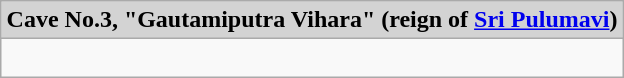<table class="wikitable" style="margin:0 auto;"  align="center"  colspan="2" cellpadding="3" style="font-size: 80%; width: 100%;">
<tr>
<td align=center colspan=2 style="background:#D3D3D3; font-size: 100%;"><strong>Cave No.3, "Gautamiputra Vihara" (reign of <a href='#'>Sri Pulumavi</a>)</strong></td>
</tr>
<tr>
<td><br></td>
</tr>
</table>
